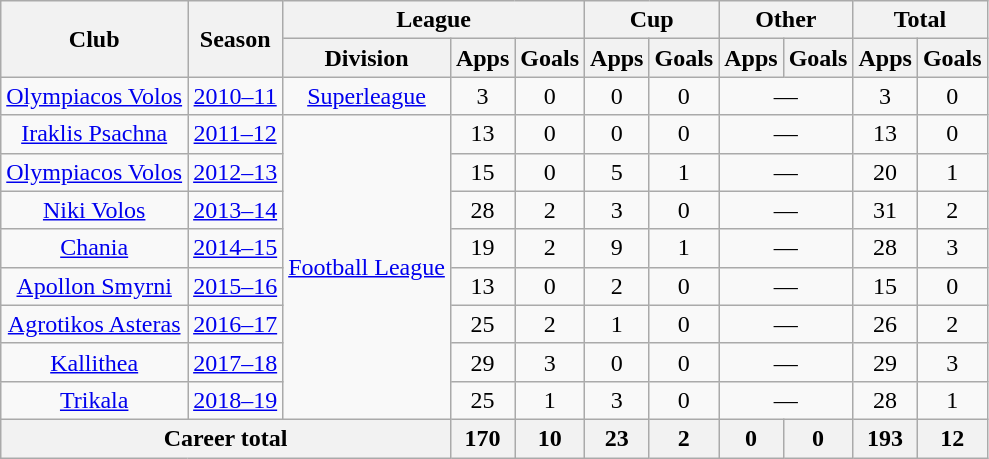<table class="wikitable" style="text-align: center;">
<tr>
<th rowspan="2">Club</th>
<th rowspan="2">Season</th>
<th colspan="3">League</th>
<th colspan="2">Cup</th>
<th colspan="2">Other</th>
<th colspan="2">Total</th>
</tr>
<tr>
<th>Division</th>
<th>Apps</th>
<th>Goals</th>
<th>Apps</th>
<th>Goals</th>
<th>Apps</th>
<th>Goals</th>
<th>Apps</th>
<th>Goals</th>
</tr>
<tr>
<td rowspan="1"><a href='#'>Olympiacos Volos</a></td>
<td><a href='#'>2010–11</a></td>
<td><a href='#'>Superleague</a></td>
<td>3</td>
<td>0</td>
<td>0</td>
<td>0</td>
<td colspan="2">—</td>
<td>3</td>
<td>0</td>
</tr>
<tr>
<td rowspan="1"><a href='#'>Iraklis Psachna</a></td>
<td><a href='#'>2011–12</a></td>
<td rowspan="8"><a href='#'>Football League</a></td>
<td>13</td>
<td>0</td>
<td>0</td>
<td>0</td>
<td colspan="2">—</td>
<td>13</td>
<td>0</td>
</tr>
<tr>
<td rowspan="1"><a href='#'>Olympiacos Volos</a></td>
<td><a href='#'>2012–13</a></td>
<td>15</td>
<td>0</td>
<td>5</td>
<td>1</td>
<td colspan="2">—</td>
<td>20</td>
<td>1</td>
</tr>
<tr>
<td rowspan="1"><a href='#'>Niki Volos</a></td>
<td><a href='#'>2013–14</a></td>
<td>28</td>
<td>2</td>
<td>3</td>
<td>0</td>
<td colspan="2">—</td>
<td>31</td>
<td>2</td>
</tr>
<tr>
<td rowspan="1"><a href='#'>Chania</a></td>
<td><a href='#'>2014–15</a></td>
<td>19</td>
<td>2</td>
<td>9</td>
<td>1</td>
<td colspan="2">—</td>
<td>28</td>
<td>3</td>
</tr>
<tr>
<td rowspan="1"><a href='#'>Apollon Smyrni</a></td>
<td><a href='#'>2015–16</a></td>
<td>13</td>
<td>0</td>
<td>2</td>
<td>0</td>
<td colspan="2">—</td>
<td>15</td>
<td>0</td>
</tr>
<tr>
<td rowspan="1"><a href='#'>Agrotikos Asteras</a></td>
<td><a href='#'>2016–17</a></td>
<td>25</td>
<td>2</td>
<td>1</td>
<td>0</td>
<td colspan="2">—</td>
<td>26</td>
<td>2</td>
</tr>
<tr>
<td rowspan="1"><a href='#'>Kallithea</a></td>
<td><a href='#'>2017–18</a></td>
<td>29</td>
<td>3</td>
<td>0</td>
<td>0</td>
<td colspan="2">—</td>
<td>29</td>
<td>3</td>
</tr>
<tr>
<td rowspan="1"><a href='#'>Trikala</a></td>
<td><a href='#'>2018–19</a></td>
<td>25</td>
<td>1</td>
<td>3</td>
<td>0</td>
<td colspan="2">—</td>
<td>28</td>
<td>1</td>
</tr>
<tr>
<th colspan="3">Career total</th>
<th>170</th>
<th>10</th>
<th>23</th>
<th>2</th>
<th>0</th>
<th>0</th>
<th>193</th>
<th>12</th>
</tr>
</table>
